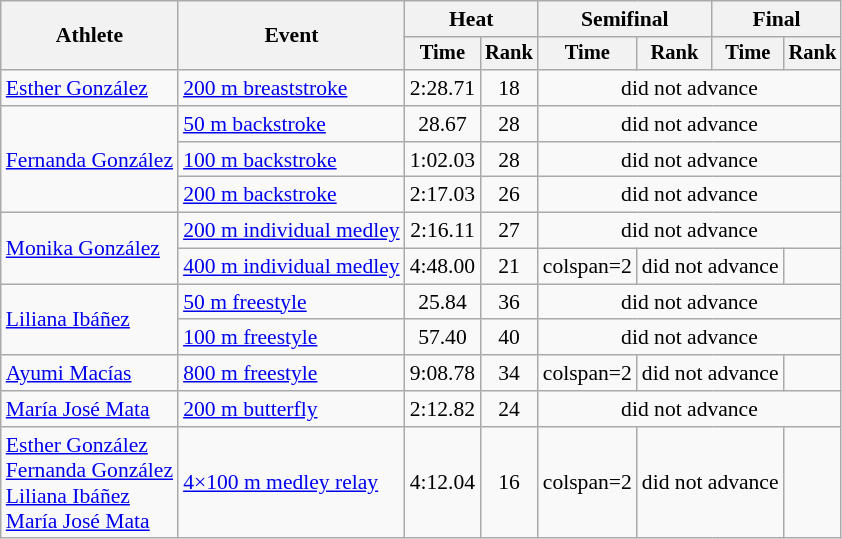<table class=wikitable style="font-size:90%">
<tr>
<th rowspan="2">Athlete</th>
<th rowspan="2">Event</th>
<th colspan="2">Heat</th>
<th colspan="2">Semifinal</th>
<th colspan="2">Final</th>
</tr>
<tr style="font-size:95%">
<th>Time</th>
<th>Rank</th>
<th>Time</th>
<th>Rank</th>
<th>Time</th>
<th>Rank</th>
</tr>
<tr align=center>
<td align=left><a href='#'>Esther González</a></td>
<td align=left><a href='#'>200 m breaststroke</a></td>
<td>2:28.71</td>
<td>18</td>
<td colspan=4>did not advance</td>
</tr>
<tr align=center>
<td align=left rowspan=3><a href='#'>Fernanda González</a></td>
<td align=left><a href='#'>50 m backstroke</a></td>
<td>28.67</td>
<td>28</td>
<td colspan=4>did not advance</td>
</tr>
<tr align=center>
<td align=left><a href='#'>100 m backstroke</a></td>
<td>1:02.03</td>
<td>28</td>
<td colspan=4>did not advance</td>
</tr>
<tr align=center>
<td align=left><a href='#'>200 m backstroke</a></td>
<td>2:17.03</td>
<td>26</td>
<td colspan=4>did not advance</td>
</tr>
<tr align=center>
<td align=left rowspan=2><a href='#'>Monika González</a></td>
<td align=left><a href='#'>200 m individual medley</a></td>
<td>2:16.11</td>
<td>27</td>
<td colspan=4>did not advance</td>
</tr>
<tr align=center>
<td align=left><a href='#'>400 m individual medley</a></td>
<td>4:48.00</td>
<td>21</td>
<td>colspan=2 </td>
<td colspan=2>did not advance</td>
</tr>
<tr align=center>
<td align=left rowspan=2><a href='#'>Liliana Ibáñez</a></td>
<td align=left><a href='#'>50 m freestyle</a></td>
<td>25.84</td>
<td>36</td>
<td colspan=4>did not advance</td>
</tr>
<tr align=center>
<td align=left><a href='#'>100 m freestyle</a></td>
<td>57.40</td>
<td>40</td>
<td colspan=4>did not advance</td>
</tr>
<tr align=center>
<td align=left><a href='#'>Ayumi Macías</a></td>
<td align=left><a href='#'>800 m freestyle</a></td>
<td>9:08.78</td>
<td>34</td>
<td>colspan=2 </td>
<td colspan=2>did not advance</td>
</tr>
<tr align=center>
<td align=left><a href='#'>María José Mata</a></td>
<td align=left><a href='#'>200 m butterfly</a></td>
<td>2:12.82</td>
<td>24</td>
<td colspan=4>did not advance</td>
</tr>
<tr align=center>
<td align=left><a href='#'>Esther González</a><br><a href='#'>Fernanda González</a><br><a href='#'>Liliana Ibáñez</a><br><a href='#'>María José Mata</a></td>
<td align=left><a href='#'>4×100 m medley relay</a></td>
<td>4:12.04</td>
<td>16</td>
<td>colspan=2 </td>
<td colspan=2>did not advance</td>
</tr>
</table>
